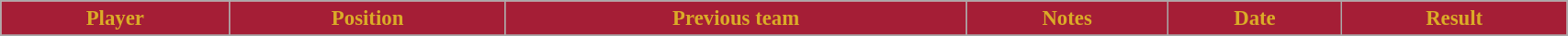<table class="wikitable sortable" style="width:90%; text-align:center; font-size:95%;">
<tr>
<th style="background:#A51E36; color:#DAAC27; text-align:center;"><strong>Player </strong></th>
<th style="background:#A51E36; color:#DAAC27; text-align:center;"><strong>Position </strong></th>
<th style="background:#A51E36; color:#DAAC27; text-align:center;"><strong>Previous team</strong></th>
<th style="background:#A51E36; color:#DAAC27; text-align:center;"><strong>Notes</strong></th>
<th style="background:#A51E36; color:#DAAC27; text-align:center;"><strong>Date</strong></th>
<th style="background:#A51E36; color:#DAAC27; text-align:center;"><strong>Result</strong></th>
</tr>
<tr>
</tr>
</table>
